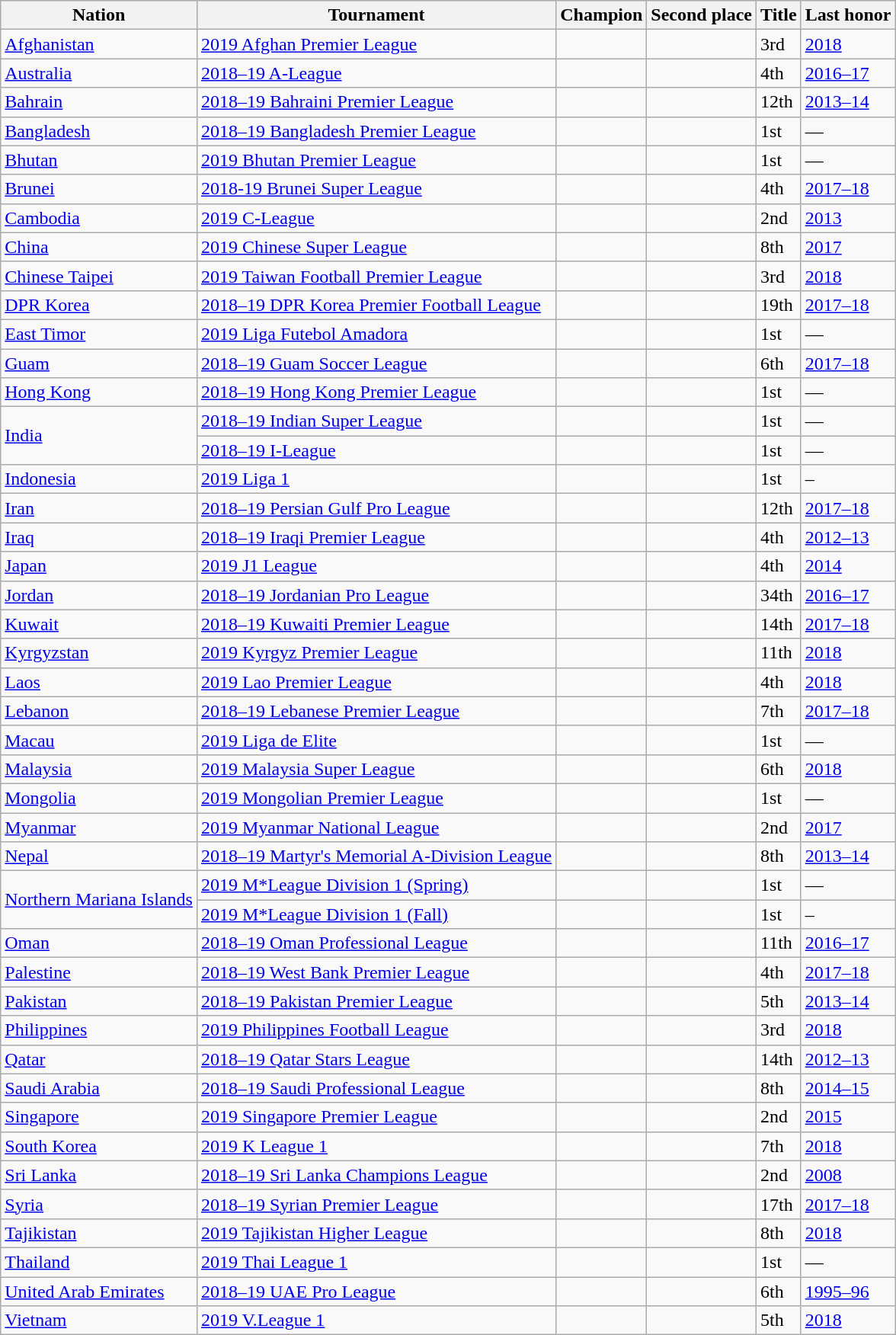<table class="wikitable sortable">
<tr>
<th>Nation</th>
<th>Tournament</th>
<th>Champion</th>
<th>Second place</th>
<th data-sort-type="number">Title</th>
<th>Last honor</th>
</tr>
<tr>
<td> <a href='#'>Afghanistan</a></td>
<td><a href='#'>2019 Afghan Premier League</a></td>
<td></td>
<td></td>
<td>3rd</td>
<td><a href='#'>2018</a></td>
</tr>
<tr>
<td> <a href='#'>Australia</a></td>
<td><a href='#'>2018–19 A-League</a></td>
<td></td>
<td></td>
<td>4th</td>
<td><a href='#'>2016–17</a></td>
</tr>
<tr>
<td> <a href='#'>Bahrain</a></td>
<td><a href='#'>2018–19 Bahraini Premier League</a></td>
<td></td>
<td></td>
<td>12th</td>
<td><a href='#'>2013–14</a></td>
</tr>
<tr>
<td> <a href='#'>Bangladesh</a></td>
<td><a href='#'>2018–19 Bangladesh Premier League</a></td>
<td></td>
<td></td>
<td>1st</td>
<td>—</td>
</tr>
<tr>
<td> <a href='#'>Bhutan</a></td>
<td><a href='#'>2019 Bhutan Premier League</a></td>
<td></td>
<td></td>
<td>1st</td>
<td>—</td>
</tr>
<tr>
<td> <a href='#'>Brunei</a></td>
<td><a href='#'>2018-19 Brunei Super League</a></td>
<td></td>
<td></td>
<td>4th</td>
<td><a href='#'>2017–18</a></td>
</tr>
<tr>
<td> <a href='#'>Cambodia</a></td>
<td><a href='#'>2019 C-League</a></td>
<td></td>
<td></td>
<td>2nd</td>
<td><a href='#'>2013</a></td>
</tr>
<tr>
<td> <a href='#'>China</a></td>
<td><a href='#'>2019 Chinese Super League</a></td>
<td></td>
<td></td>
<td>8th</td>
<td><a href='#'>2017</a></td>
</tr>
<tr>
<td> <a href='#'>Chinese Taipei</a></td>
<td><a href='#'>2019 Taiwan Football Premier League</a></td>
<td></td>
<td></td>
<td>3rd</td>
<td><a href='#'>2018</a></td>
</tr>
<tr>
<td> <a href='#'>DPR Korea</a></td>
<td><a href='#'>2018–19 DPR Korea Premier Football League</a></td>
<td></td>
<td></td>
<td>19th</td>
<td><a href='#'>2017–18</a></td>
</tr>
<tr>
<td> <a href='#'>East Timor</a></td>
<td><a href='#'>2019 Liga Futebol Amadora</a></td>
<td></td>
<td></td>
<td>1st</td>
<td>—</td>
</tr>
<tr>
<td> <a href='#'>Guam</a></td>
<td><a href='#'>2018–19 Guam Soccer League</a></td>
<td></td>
<td></td>
<td>6th</td>
<td><a href='#'>2017–18</a></td>
</tr>
<tr>
<td> <a href='#'>Hong Kong</a></td>
<td><a href='#'>2018–19 Hong Kong Premier League</a></td>
<td></td>
<td></td>
<td>1st</td>
<td>—</td>
</tr>
<tr>
<td rowspan="2"> <a href='#'>India</a></td>
<td><a href='#'>2018–19 Indian Super League</a></td>
<td></td>
<td></td>
<td>1st</td>
<td>—</td>
</tr>
<tr>
<td><a href='#'>2018–19 I-League</a></td>
<td></td>
<td></td>
<td>1st</td>
<td>—</td>
</tr>
<tr>
<td> <a href='#'>Indonesia</a></td>
<td><a href='#'>2019 Liga 1</a></td>
<td></td>
<td></td>
<td>1st</td>
<td>–</td>
</tr>
<tr>
<td> <a href='#'>Iran</a></td>
<td><a href='#'>2018–19 Persian Gulf Pro League</a></td>
<td></td>
<td></td>
<td>12th</td>
<td><a href='#'>2017–18</a></td>
</tr>
<tr>
<td> <a href='#'>Iraq</a></td>
<td><a href='#'>2018–19 Iraqi Premier League</a></td>
<td></td>
<td></td>
<td>4th</td>
<td><a href='#'>2012–13</a></td>
</tr>
<tr>
<td> <a href='#'>Japan</a></td>
<td><a href='#'>2019 J1 League</a></td>
<td></td>
<td></td>
<td>4th</td>
<td><a href='#'>2014</a></td>
</tr>
<tr>
<td> <a href='#'>Jordan</a></td>
<td><a href='#'>2018–19 Jordanian Pro League</a></td>
<td></td>
<td></td>
<td>34th</td>
<td><a href='#'>2016–17</a></td>
</tr>
<tr>
<td> <a href='#'>Kuwait</a></td>
<td><a href='#'>2018–19 Kuwaiti Premier League</a></td>
<td></td>
<td></td>
<td>14th</td>
<td><a href='#'>2017–18</a></td>
</tr>
<tr>
<td> <a href='#'>Kyrgyzstan</a></td>
<td><a href='#'>2019 Kyrgyz Premier League</a></td>
<td></td>
<td></td>
<td>11th</td>
<td><a href='#'>2018</a></td>
</tr>
<tr>
<td> <a href='#'>Laos</a></td>
<td><a href='#'>2019 Lao Premier League</a></td>
<td></td>
<td></td>
<td>4th</td>
<td><a href='#'>2018</a></td>
</tr>
<tr>
<td> <a href='#'>Lebanon</a></td>
<td><a href='#'>2018–19 Lebanese Premier League</a></td>
<td></td>
<td></td>
<td>7th</td>
<td><a href='#'>2017–18</a></td>
</tr>
<tr>
<td> <a href='#'>Macau</a></td>
<td><a href='#'>2019 Liga de Elite</a></td>
<td></td>
<td></td>
<td>1st</td>
<td>—</td>
</tr>
<tr>
<td> <a href='#'>Malaysia</a></td>
<td><a href='#'>2019 Malaysia Super League</a></td>
<td></td>
<td></td>
<td>6th</td>
<td><a href='#'>2018</a></td>
</tr>
<tr>
<td> <a href='#'>Mongolia</a></td>
<td><a href='#'>2019 Mongolian Premier League</a></td>
<td></td>
<td></td>
<td>1st</td>
<td>—</td>
</tr>
<tr>
<td> <a href='#'>Myanmar</a></td>
<td><a href='#'>2019 Myanmar National League</a></td>
<td></td>
<td></td>
<td>2nd</td>
<td><a href='#'>2017</a></td>
</tr>
<tr>
<td> <a href='#'>Nepal</a></td>
<td><a href='#'>2018–19 Martyr's Memorial A-Division League</a></td>
<td></td>
<td></td>
<td>8th</td>
<td><a href='#'>2013–14</a></td>
</tr>
<tr>
<td rowspan="2"> <a href='#'>Northern Mariana Islands</a></td>
<td><a href='#'>2019 M*League Division 1 (Spring)</a></td>
<td></td>
<td></td>
<td>1st</td>
<td>—</td>
</tr>
<tr>
<td><a href='#'>2019 M*League Division 1 (Fall)</a></td>
<td></td>
<td></td>
<td>1st</td>
<td>–</td>
</tr>
<tr>
<td> <a href='#'>Oman</a></td>
<td><a href='#'>2018–19 Oman Professional League</a></td>
<td></td>
<td></td>
<td>11th</td>
<td><a href='#'>2016–17</a></td>
</tr>
<tr>
<td> <a href='#'>Palestine</a></td>
<td><a href='#'>2018–19 West Bank Premier League</a></td>
<td></td>
<td></td>
<td>4th</td>
<td><a href='#'>2017–18</a></td>
</tr>
<tr>
<td> <a href='#'>Pakistan</a></td>
<td><a href='#'>2018–19 Pakistan Premier League</a></td>
<td></td>
<td></td>
<td>5th</td>
<td><a href='#'>2013–14</a></td>
</tr>
<tr>
<td> <a href='#'>Philippines</a></td>
<td><a href='#'>2019 Philippines Football League</a></td>
<td></td>
<td></td>
<td>3rd</td>
<td><a href='#'>2018</a></td>
</tr>
<tr>
<td> <a href='#'>Qatar</a></td>
<td><a href='#'>2018–19 Qatar Stars League</a></td>
<td></td>
<td></td>
<td>14th</td>
<td><a href='#'>2012–13</a></td>
</tr>
<tr>
<td> <a href='#'>Saudi Arabia</a></td>
<td><a href='#'>2018–19 Saudi Professional League</a></td>
<td></td>
<td></td>
<td>8th</td>
<td><a href='#'>2014–15</a></td>
</tr>
<tr>
<td> <a href='#'>Singapore</a></td>
<td><a href='#'>2019 Singapore Premier League</a></td>
<td></td>
<td></td>
<td>2nd</td>
<td><a href='#'>2015</a></td>
</tr>
<tr>
<td> <a href='#'>South Korea</a></td>
<td><a href='#'>2019 K League 1</a></td>
<td></td>
<td></td>
<td>7th</td>
<td><a href='#'>2018</a></td>
</tr>
<tr>
<td> <a href='#'>Sri Lanka</a></td>
<td><a href='#'>2018–19 Sri Lanka Champions League</a></td>
<td></td>
<td></td>
<td>2nd</td>
<td><a href='#'>2008</a></td>
</tr>
<tr>
<td> <a href='#'>Syria</a></td>
<td><a href='#'>2018–19 Syrian Premier League</a></td>
<td></td>
<td></td>
<td>17th</td>
<td><a href='#'>2017–18</a></td>
</tr>
<tr>
<td> <a href='#'>Tajikistan</a></td>
<td><a href='#'>2019 Tajikistan Higher League</a></td>
<td></td>
<td></td>
<td>8th</td>
<td><a href='#'>2018</a></td>
</tr>
<tr>
<td> <a href='#'>Thailand</a></td>
<td><a href='#'>2019 Thai League 1</a></td>
<td></td>
<td></td>
<td>1st</td>
<td>—</td>
</tr>
<tr>
<td> <a href='#'>United Arab Emirates</a></td>
<td><a href='#'>2018–19 UAE Pro League</a></td>
<td></td>
<td></td>
<td>6th</td>
<td><a href='#'>1995–96</a></td>
</tr>
<tr>
<td> <a href='#'>Vietnam</a></td>
<td><a href='#'>2019 V.League 1</a></td>
<td></td>
<td></td>
<td>5th</td>
<td><a href='#'>2018</a></td>
</tr>
</table>
